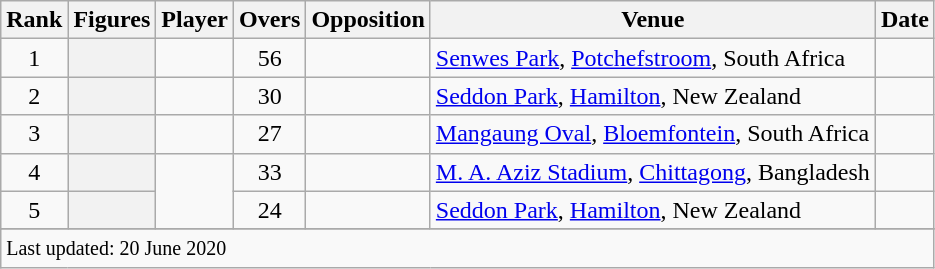<table class="wikitable plainrowheaders sortable">
<tr>
<th scope=col>Rank</th>
<th scope=col>Figures</th>
<th scope=col>Player</th>
<th scope=col>Overs</th>
<th scope=col>Opposition</th>
<th scope=col>Venue</th>
<th scope=col>Date</th>
</tr>
<tr>
<td align=center>1</td>
<th scope=row style=text-align:center;></th>
<td></td>
<td align=center>56</td>
<td></td>
<td><a href='#'>Senwes Park</a>, <a href='#'>Potchefstroom</a>, South Africa</td>
<td></td>
</tr>
<tr>
<td align=center>2</td>
<th scope=row style=text-align:center;></th>
<td></td>
<td align=center>30</td>
<td></td>
<td><a href='#'>Seddon Park</a>, <a href='#'>Hamilton</a>, New Zealand</td>
<td></td>
</tr>
<tr>
<td align=center>3</td>
<th scope=row style=text-align:center;></th>
<td></td>
<td align=center>27</td>
<td></td>
<td><a href='#'>Mangaung Oval</a>, <a href='#'>Bloemfontein</a>, South Africa</td>
<td></td>
</tr>
<tr>
<td align=center>4</td>
<th scope=row style=text-align:center;></th>
<td rowspan=2></td>
<td align=center>33</td>
<td></td>
<td><a href='#'>M. A. Aziz Stadium</a>, <a href='#'>Chittagong</a>, Bangladesh</td>
<td></td>
</tr>
<tr>
<td align=center>5</td>
<th scope=row style=text-align:center;></th>
<td align=center>24</td>
<td></td>
<td><a href='#'>Seddon Park</a>, <a href='#'>Hamilton</a>, New Zealand</td>
<td></td>
</tr>
<tr>
</tr>
<tr class=sortbottom>
<td colspan=7><small>Last updated: 20 June 2020</small></td>
</tr>
</table>
